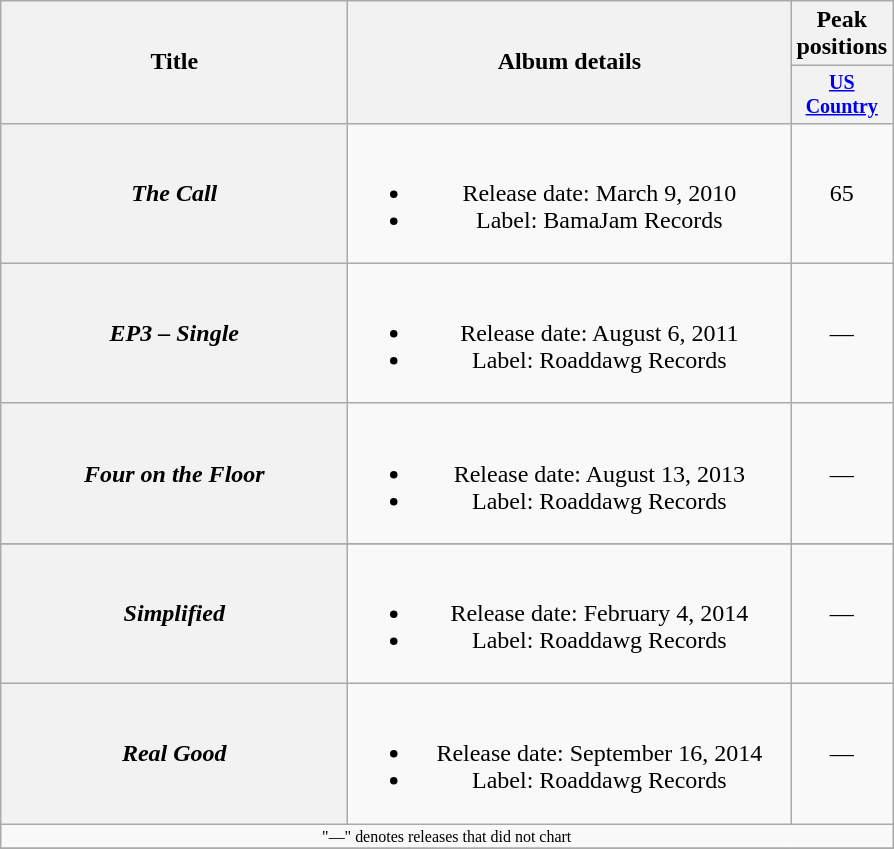<table class="wikitable plainrowheaders" style="text-align:center;">
<tr>
<th rowspan="2" style="width:14em;">Title</th>
<th rowspan="2" style="width:18em;">Album details</th>
<th colspan="1">Peak positions</th>
</tr>
<tr style="font-size:smaller;">
<th width="60"><a href='#'>US Country</a><br></th>
</tr>
<tr>
<th scope="row"><em>The Call</em></th>
<td><br><ul><li>Release date: March 9, 2010</li><li>Label: BamaJam Records</li></ul></td>
<td>65</td>
</tr>
<tr>
<th scope="row"><em>EP3 – Single</em></th>
<td><br><ul><li>Release date: August 6, 2011</li><li>Label: Roaddawg Records</li></ul></td>
<td>—</td>
</tr>
<tr>
<th scope="row"><em>Four on the Floor</em></th>
<td><br><ul><li>Release date: August 13, 2013</li><li>Label: Roaddawg Records</li></ul></td>
<td>—</td>
</tr>
<tr>
</tr>
<tr>
<th scope="row"><em>Simplified</em></th>
<td><br><ul><li>Release date: February 4, 2014</li><li>Label: Roaddawg Records</li></ul></td>
<td>—</td>
</tr>
<tr>
<th scope="row"><em>Real Good</em></th>
<td><br><ul><li>Release date: September 16, 2014</li><li>Label: Roaddawg Records</li></ul></td>
<td>—</td>
</tr>
<tr>
<td colspan="3" style="font-size:8pt">"—" denotes releases that did not chart</td>
</tr>
<tr>
</tr>
</table>
